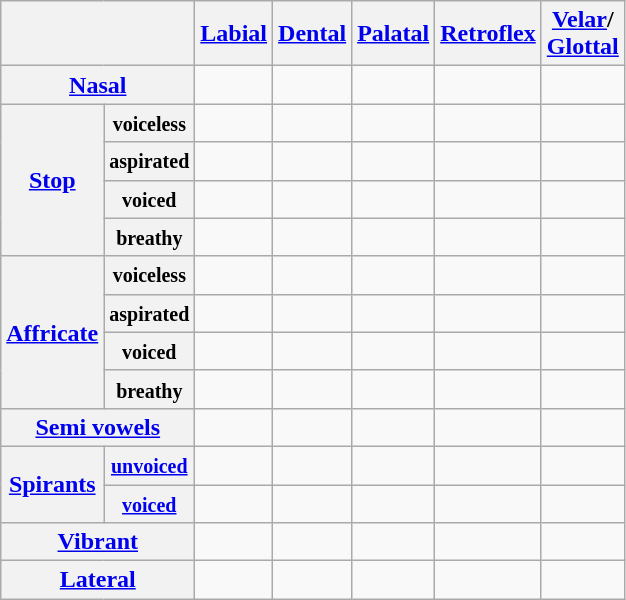<table class="wikitable" style="text-align:center">
<tr>
<th colspan="2"> </th>
<th><a href='#'>Labial</a></th>
<th><a href='#'>Dental</a></th>
<th><a href='#'>Palatal</a></th>
<th><a href='#'>Retroflex</a></th>
<th><a href='#'>Velar</a>/<br><a href='#'>Glottal</a></th>
</tr>
<tr>
<th colspan="2"><a href='#'>Nasal</a></th>
<td></td>
<td></td>
<td></td>
<td></td>
<td></td>
</tr>
<tr>
<th rowspan="4"><a href='#'>Stop</a></th>
<th><small>voiceless</small></th>
<td></td>
<td></td>
<td></td>
<td></td>
<td></td>
</tr>
<tr>
<th><small>aspirated</small></th>
<td></td>
<td></td>
<td></td>
<td></td>
<td></td>
</tr>
<tr>
<th><small>voiced</small></th>
<td></td>
<td></td>
<td></td>
<td></td>
<td></td>
</tr>
<tr>
<th><small>breathy</small></th>
<td></td>
<td></td>
<td></td>
<td></td>
<td></td>
</tr>
<tr>
<th rowspan="4"><a href='#'>Affricate</a></th>
<th><small>voiceless</small></th>
<td></td>
<td></td>
<td></td>
<td></td>
<td></td>
</tr>
<tr>
<th><small>aspirated</small></th>
<td></td>
<td></td>
<td></td>
<td></td>
<td></td>
</tr>
<tr>
<th><small>voiced</small></th>
<td></td>
<td></td>
<td></td>
<td></td>
<td></td>
</tr>
<tr>
<th><small>breathy</small></th>
<td></td>
<td></td>
<td></td>
<td></td>
<td></td>
</tr>
<tr>
<th colspan="2"><a href='#'>Semi vowels</a></th>
<td></td>
<td></td>
<td></td>
<td></td>
<td></td>
</tr>
<tr>
<th rowspan="2"><a href='#'>Spirants</a></th>
<th><small><a href='#'>unvoiced</a></small></th>
<td></td>
<td></td>
<td></td>
<td></td>
<td></td>
</tr>
<tr>
<th><small><a href='#'>voiced</a></small></th>
<td></td>
<td></td>
<td></td>
<td></td>
<td></td>
</tr>
<tr>
<th colspan="2"><a href='#'>Vibrant</a></th>
<td></td>
<td></td>
<td></td>
<td></td>
<td></td>
</tr>
<tr>
<th colspan="2"><a href='#'>Lateral</a></th>
<td></td>
<td></td>
<td></td>
<td></td>
<td></td>
</tr>
</table>
